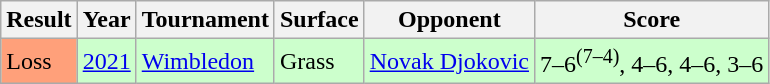<table class="sortable wikitable">
<tr>
<th>Result</th>
<th>Year</th>
<th>Tournament</th>
<th>Surface</th>
<th>Opponent</th>
<th class=unsortable>Score</th>
</tr>
<tr bgcolor=CCFFCC>
<td bgcolor=FFA07A>Loss</td>
<td><a href='#'>2021</a></td>
<td><a href='#'>Wimbledon</a></td>
<td>Grass</td>
<td> <a href='#'>Novak Djokovic</a></td>
<td>7–6<sup>(7–4)</sup>, 4–6, 4–6, 3–6</td>
</tr>
</table>
